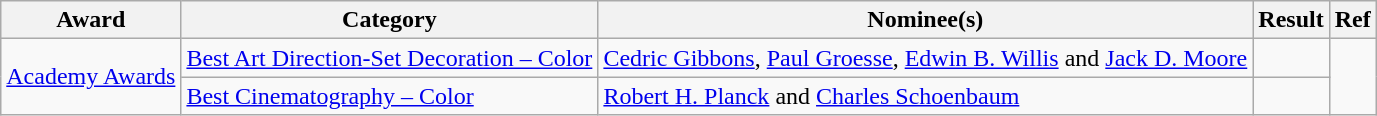<table class="wikitable plainrowheaders">
<tr>
<th>Award</th>
<th>Category</th>
<th>Nominee(s)</th>
<th>Result</th>
<th>Ref</th>
</tr>
<tr>
<td rowspan="2"><a href='#'>Academy Awards</a></td>
<td><a href='#'>Best Art Direction-Set Decoration – Color</a></td>
<td><a href='#'>Cedric Gibbons</a>, <a href='#'>Paul Groesse</a>, <a href='#'>Edwin B. Willis</a> and <a href='#'>Jack D. Moore</a></td>
<td></td>
<td align="center" rowspan="2"> <br> </td>
</tr>
<tr>
<td><a href='#'>Best Cinematography – Color</a></td>
<td><a href='#'>Robert H. Planck</a> and <a href='#'>Charles Schoenbaum</a></td>
<td></td>
</tr>
</table>
